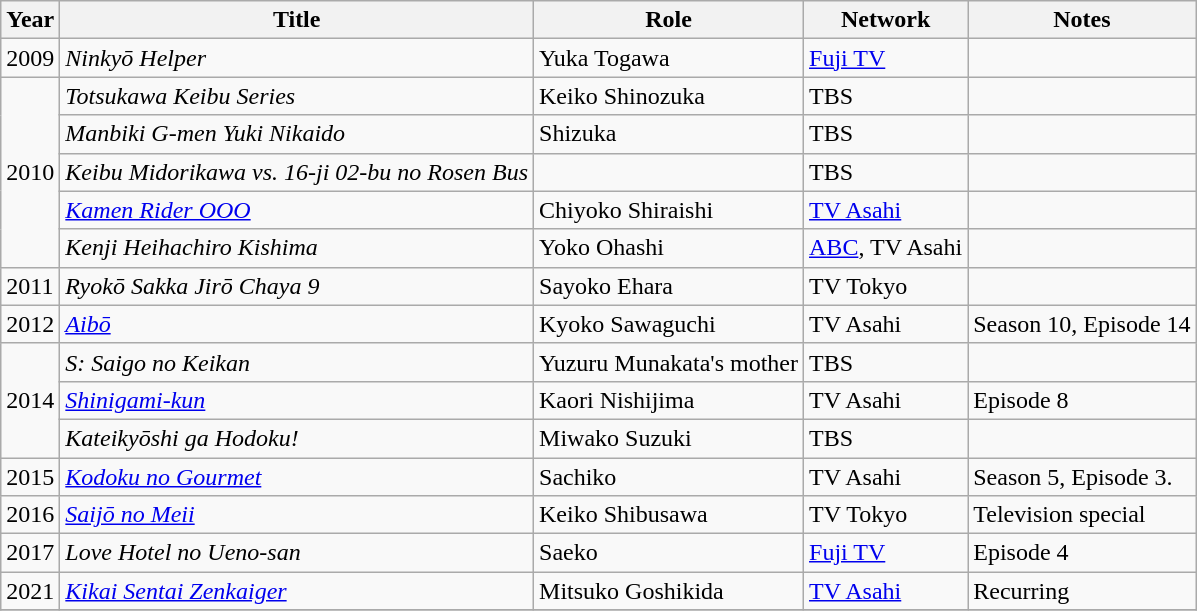<table class="wikitable">
<tr>
<th>Year</th>
<th>Title</th>
<th>Role</th>
<th>Network</th>
<th>Notes</th>
</tr>
<tr>
<td>2009</td>
<td><em>Ninkyō Helper</em></td>
<td>Yuka Togawa</td>
<td><a href='#'>Fuji TV</a></td>
<td></td>
</tr>
<tr>
<td rowspan="5">2010</td>
<td><em>Totsukawa Keibu Series</em></td>
<td>Keiko Shinozuka</td>
<td>TBS</td>
<td></td>
</tr>
<tr>
<td><em>Manbiki G-men Yuki Nikaido</em></td>
<td>Shizuka</td>
<td>TBS</td>
<td></td>
</tr>
<tr>
<td><em>Keibu Midorikawa vs. 16-ji 02-bu no Rosen Bus</em></td>
<td></td>
<td>TBS</td>
<td></td>
</tr>
<tr>
<td><em><a href='#'>Kamen Rider OOO</a></em></td>
<td>Chiyoko Shiraishi</td>
<td><a href='#'>TV Asahi</a></td>
<td></td>
</tr>
<tr>
<td><em>Kenji Heihachiro Kishima</em></td>
<td>Yoko Ohashi</td>
<td><a href='#'>ABC</a>, TV Asahi</td>
<td></td>
</tr>
<tr>
<td>2011</td>
<td><em>Ryokō Sakka Jirō Chaya 9</em></td>
<td>Sayoko Ehara</td>
<td>TV Tokyo</td>
<td></td>
</tr>
<tr>
<td>2012</td>
<td><em><a href='#'>Aibō</a></em></td>
<td>Kyoko Sawaguchi</td>
<td>TV Asahi</td>
<td>Season 10, Episode 14</td>
</tr>
<tr>
<td rowspan="3">2014</td>
<td><em>S: Saigo no Keikan</em></td>
<td>Yuzuru Munakata's mother</td>
<td>TBS</td>
<td></td>
</tr>
<tr>
<td><em><a href='#'>Shinigami-kun</a></em></td>
<td>Kaori Nishijima</td>
<td>TV Asahi</td>
<td>Episode 8</td>
</tr>
<tr>
<td><em>Kateikyōshi ga Hodoku!</em></td>
<td>Miwako Suzuki</td>
<td>TBS</td>
<td></td>
</tr>
<tr>
<td>2015</td>
<td><em><a href='#'>Kodoku no Gourmet</a></em></td>
<td>Sachiko</td>
<td>TV Asahi</td>
<td>Season 5, Episode 3.</td>
</tr>
<tr>
<td>2016</td>
<td><em><a href='#'>Saijō no Meii</a></em></td>
<td>Keiko Shibusawa</td>
<td>TV Tokyo</td>
<td>Television special</td>
</tr>
<tr>
<td>2017</td>
<td><em>Love Hotel no Ueno-san</em></td>
<td>Saeko</td>
<td><a href='#'>Fuji TV</a></td>
<td>Episode 4</td>
</tr>
<tr>
<td>2021</td>
<td><em><a href='#'>Kikai Sentai Zenkaiger</a></em></td>
<td>Mitsuko Goshikida</td>
<td><a href='#'>TV Asahi</a></td>
<td>Recurring</td>
</tr>
<tr>
</tr>
</table>
